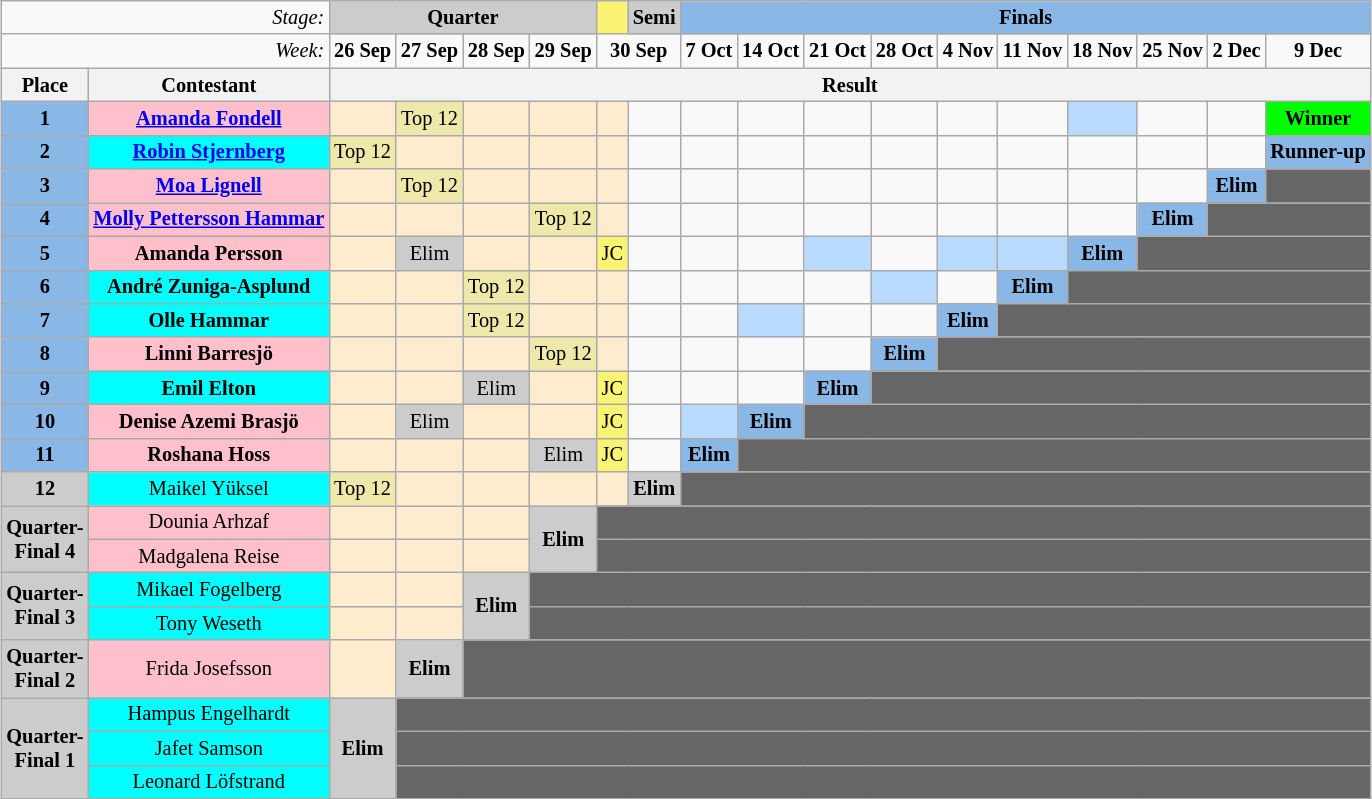<table class="wikitable" style="margin:1em auto; text-align:center; font-size:85%">
<tr>
<td style="text-align:right;" colspan="2"><em>Stage:</em></td>
<td style="background:#ccc;" colspan="4"><strong>Quarter</strong></td>
<td style="background:#fbf373; text-align:center;"></td>
<td style="background:#ccc;"><strong>Semi</strong></td>
<td style="background:#8ab8e6;" colspan="10"><strong>Finals</strong></td>
</tr>
<tr>
<td style="text-align:right;" colspan="2"><em>Week:</em></td>
<td><strong>26 Sep</strong></td>
<td><strong>27 Sep</strong></td>
<td><strong>28 Sep</strong></td>
<td><strong>29 Sep</strong></td>
<td colspan="2"><strong>30 Sep</strong></td>
<td><strong>7 Oct</strong></td>
<td><strong>14 Oct</strong></td>
<td><strong>21 Oct</strong></td>
<td><strong>28 Oct</strong></td>
<td><strong>4 Nov</strong></td>
<td><strong>11 Nov</strong></td>
<td><strong>18 Nov</strong></td>
<td><strong>25 Nov</strong></td>
<td><strong>2 Dec</strong></td>
<td><strong>9 Dec</strong></td>
</tr>
<tr>
<th>Place</th>
<th>Contestant</th>
<th style="text-align:center;" colspan="16">Result</th>
</tr>
<tr>
<td style="background:#8ab8e6;"><strong>1</strong></td>
<td style="background:pink;"><strong><a href='#'>Amanda Fondell</a></strong></td>
<td style="background:#ffebcd;"></td>
<td style="background:palegoldenrod; text-align:center;">Top 12</td>
<td style="background:#ffebcd;"></td>
<td style="background:#ffebcd;"></td>
<td style="background:#ffebcd;"></td>
<td></td>
<td></td>
<td></td>
<td></td>
<td></td>
<td></td>
<td></td>
<td style="background:#b8dbff;"></td>
<td></td>
<td></td>
<td style="background:lime;"><strong>Winner</strong></td>
</tr>
<tr>
<td style="background:#8ab8e6;"><strong>2</strong></td>
<td style="background:cyan;"><strong><a href='#'>Robin Stjernberg</a></strong></td>
<td style="background:palegoldenrod; text-align:center;">Top 12</td>
<td style="background:#ffebcd;"></td>
<td style="background:#ffebcd;"></td>
<td style="background:#ffebcd;"></td>
<td style="background:#ffebcd;"></td>
<td></td>
<td></td>
<td></td>
<td></td>
<td></td>
<td></td>
<td></td>
<td></td>
<td></td>
<td></td>
<td style="background:#8ab8e6;"><strong>Runner-up</strong></td>
</tr>
<tr>
<td style="background:#8ab8e6;"><strong>3</strong></td>
<td style="background:pink;"><strong><a href='#'>Moa Lignell</a></strong></td>
<td style="background:#ffebcd;"></td>
<td style="background:palegoldenrod; text-align:center;">Top 12</td>
<td style="background:#ffebcd;"></td>
<td style="background:#ffebcd;"></td>
<td style="background:#ffebcd;"></td>
<td></td>
<td></td>
<td></td>
<td></td>
<td></td>
<td></td>
<td></td>
<td></td>
<td></td>
<td style="background:#8ab8e6;"><strong>Elim</strong></td>
<td style="background:#666;"></td>
</tr>
<tr>
<td style="background:#8ab8e6;"><strong>4</strong></td>
<td style="background:pink;"><strong><a href='#'>Molly Pettersson Hammar</a></strong></td>
<td style="background:#ffebcd;"></td>
<td style="background:#ffebcd;"></td>
<td style="background:#ffebcd;"></td>
<td style="background:palegoldenrod; text-align:center;">Top 12</td>
<td style="background:#ffebcd;"></td>
<td></td>
<td></td>
<td></td>
<td></td>
<td></td>
<td></td>
<td></td>
<td></td>
<td style="background:#8ab8e6;"><strong>Elim</strong></td>
<td style="background:#666;" colspan="2"></td>
</tr>
<tr>
<td style="background:#8ab8e6;"><strong>5</strong></td>
<td style="background:pink;"><strong>Amanda Persson</strong></td>
<td style="background:#ffebcd;"></td>
<td style="background:#ccc; text-align:center;">Elim</td>
<td style="background:#ffebcd;"></td>
<td style="background:#ffebcd;"></td>
<td style="background:#fbf373; text-align:center;">JC</td>
<td></td>
<td></td>
<td></td>
<td style="background:#b8dbff;"></td>
<td></td>
<td style="background:#b8dbff;"></td>
<td style="background:#b8dbff;"></td>
<td style="background:#8ab8e6;"><strong>Elim</strong></td>
<td style="background:#666;" colspan="3"></td>
</tr>
<tr>
<td style="background:#8ab8e6;"><strong>6</strong></td>
<td style="background:cyan;"><strong>André Zuniga-Asplund</strong></td>
<td style="background:#ffebcd;"></td>
<td style="background:#ffebcd;"></td>
<td style="background:palegoldenrod; text-align:center;">Top 12</td>
<td style="background:#ffebcd;"></td>
<td style="background:#ffebcd;"></td>
<td></td>
<td></td>
<td></td>
<td></td>
<td style="background:#b8dbff;"></td>
<td></td>
<td style="background:#8ab8e6;"><strong>Elim</strong></td>
<td style="background:#666;" colspan="4"></td>
</tr>
<tr>
<td style="background:#8ab8e6;"><strong>7</strong></td>
<td style="background:cyan;"><strong>Olle Hammar</strong></td>
<td style="background:#ffebcd;"></td>
<td style="background:#ffebcd;"></td>
<td style="background:palegoldenrod; text-align:center;">Top 12</td>
<td style="background:#ffebcd;"></td>
<td style="background:#ffebcd;"></td>
<td></td>
<td></td>
<td style="background:#b8dbff;"></td>
<td></td>
<td></td>
<td style="background:#8ab8e6;"><strong>Elim</strong></td>
<td style="background:#666;" colspan="6"></td>
</tr>
<tr>
<td style="background:#8ab8e6;"><strong>8</strong></td>
<td style="background:pink;"><strong>Linni Barresjö</strong></td>
<td style="background:#ffebcd;"></td>
<td style="background:#ffebcd;"></td>
<td style="background:#ffebcd;"></td>
<td style="background:palegoldenrod; text-align:center;">Top 12</td>
<td style="background:#ffebcd;"></td>
<td></td>
<td></td>
<td></td>
<td></td>
<td style="background:#8ab8e6;"><strong>Elim</strong></td>
<td style="background:#666;" colspan="7"></td>
</tr>
<tr>
<td style="background:#8ab8e6;"><strong>9</strong></td>
<td style="background:cyan;"><strong>Emil Elton</strong></td>
<td style="background:#ffebcd;"></td>
<td style="background:#ffebcd;"></td>
<td style="background:#ccc; text-align:center;">Elim</td>
<td style="background:#ffebcd;"></td>
<td style="background:#fbf373; text-align:center;">JC</td>
<td></td>
<td></td>
<td></td>
<td style="background:#8ab8e6;"><strong>Elim</strong></td>
<td style="background:#666;" colspan="8"></td>
</tr>
<tr>
<td style="background:#8ab8e6;"><strong>10</strong></td>
<td style="background:pink;"><strong>Denise Azemi Brasjö</strong></td>
<td style="background:#ffebcd;"></td>
<td style="background:#ccc; text-align:center;">Elim</td>
<td style="background:#ffebcd;"></td>
<td style="background:#ffebcd;"></td>
<td style="background:#fbf373; text-align:center;">JC</td>
<td></td>
<td style="background:#b8dbff;"></td>
<td style="background:#8ab8e6;"><strong>Elim</strong></td>
<td style="background:#666;" colspan="9"></td>
</tr>
<tr>
<td style="background:#8ab8e6;"><strong>11</strong></td>
<td style="background:pink;"><strong>Roshana Hoss</strong></td>
<td style="background:#ffebcd;"></td>
<td style="background:#ffebcd;"></td>
<td style="background:#ffebcd;"></td>
<td style="background:#ccc; text-align:center;">Elim</td>
<td style="background:#fbf373; text-align:center;">JC</td>
<td></td>
<td style="background:#8ab8e6;"><strong>Elim</strong></td>
<td style="background:#666;" colspan="10"></td>
</tr>
<tr>
<td style="background:#ccc; text-align:center;"><strong>12</strong></td>
<td style="background:cyan;">Maikel Yüksel</td>
<td style="background:palegoldenrod; text-align:center;">Top 12</td>
<td style="background:#ffebcd;"></td>
<td style="background:#ffebcd;"></td>
<td style="background:#ffebcd;"></td>
<td style="background:#ffebcd;"></td>
<td style="background:#ccc; text-align:center;"><strong>Elim</strong></td>
<td colspan="11" style="background:#666;"></td>
</tr>
<tr>
<td style="background:#ccc; text-align:center;" rowspan="2"><strong>Quarter-<br>Final 4</strong></td>
<td style="background:pink;">Dounia Arhzaf</td>
<td style="background:#ffebcd;"></td>
<td style="background:#ffebcd;"></td>
<td style="background:#ffebcd;"></td>
<td style="background:#ccc; text-align:center;" rowspan="2"><strong>Elim</strong></td>
<td colspan="12" style="background:#666;"></td>
</tr>
<tr>
<td style="background:pink;">Madgalena Reise</td>
<td style="background:#ffebcd;"></td>
<td style="background:#ffebcd;"></td>
<td style="background:#ffebcd;"></td>
<td colspan="12" style="background:#666;"></td>
</tr>
<tr>
<td style="background:#ccc; text-align:center;" rowspan="2"><strong>Quarter-<br>Final 3</strong></td>
<td style="background:cyan;">Mikael Fogelberg</td>
<td style="background:#ffebcd;"></td>
<td style="background:#ffebcd;"></td>
<td style="background:#ccc; text-align:center;" rowspan="2"><strong>Elim</strong></td>
<td colspan="13" style="background:#666;"></td>
</tr>
<tr>
<td style="background:cyan;">Tony Weseth</td>
<td style="background:#ffebcd;"></td>
<td style="background:#ffebcd;"></td>
<td colspan="13" style="background:#666;"></td>
</tr>
<tr>
<td style="background:#ccc; text-align:center;"><strong>Quarter-<br>Final 2</strong></td>
<td style="background:pink;">Frida Josefsson</td>
<td style="background:#ffebcd;"></td>
<td style="background:#ccc; text-align:center;"><strong>Elim</strong></td>
<td colspan="14" style="background:#666;"></td>
</tr>
<tr>
<td style="background:#ccc; text-align:center;" rowspan="3"><strong>Quarter-<br>Final 1</strong></td>
<td style="background:cyan;">Hampus Engelhardt</td>
<td style="background:#ccc; text-align:center;" rowspan="3"><strong>Elim</strong></td>
<td colspan="15" style="background:#666;"></td>
</tr>
<tr>
<td style="background:cyan;">Jafet Samson</td>
<td colspan="15" style="background:#666;"></td>
</tr>
<tr>
<td style="background:cyan;">Leonard Löfstrand</td>
<td colspan="15" style="background:#666;"></td>
</tr>
</table>
